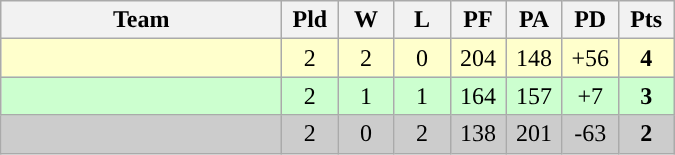<table class=wikitable style="text-align:center">
<tr>
<th width=180>Team</th>
<th width=30>Pld</th>
<th width=30>W</th>
<th width=30>L</th>
<th width=30>PF</th>
<th width=30>PA</th>
<th width=30>PD</th>
<th width=30>Pts</th>
</tr>
<tr bgcolor="#ffffcc">
<td align=left></td>
<td>2</td>
<td>2</td>
<td>0</td>
<td>204</td>
<td>148</td>
<td>+56</td>
<td><strong>4</strong></td>
</tr>
<tr bgcolor="#ccffcf">
<td align=left></td>
<td>2</td>
<td>1</td>
<td>1</td>
<td>164</td>
<td>157</td>
<td>+7</td>
<td><strong>3</strong></td>
</tr>
<tr bgcolor="#cccccc">
<td align=left></td>
<td>2</td>
<td>0</td>
<td>2</td>
<td>138</td>
<td>201</td>
<td>-63</td>
<td><strong>2</strong></td>
</tr>
</table>
